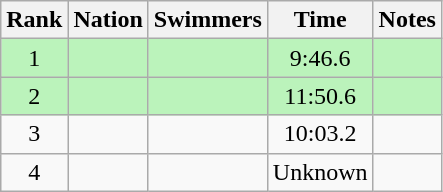<table class="wikitable sortable" style="text-align:center">
<tr>
<th>Rank</th>
<th>Nation</th>
<th>Swimmers</th>
<th>Time</th>
<th>Notes</th>
</tr>
<tr style="background:#bbf3bb;">
<td>1</td>
<td align=left></td>
<td></td>
<td>9:46.6</td>
<td></td>
</tr>
<tr style="background:#bbf3bb;">
<td>2</td>
<td align=left></td>
<td></td>
<td>11:50.6</td>
<td></td>
</tr>
<tr>
<td>3</td>
<td align=left></td>
<td></td>
<td>10:03.2</td>
<td></td>
</tr>
<tr>
<td>4</td>
<td align=left></td>
<td></td>
<td>Unknown</td>
<td></td>
</tr>
</table>
